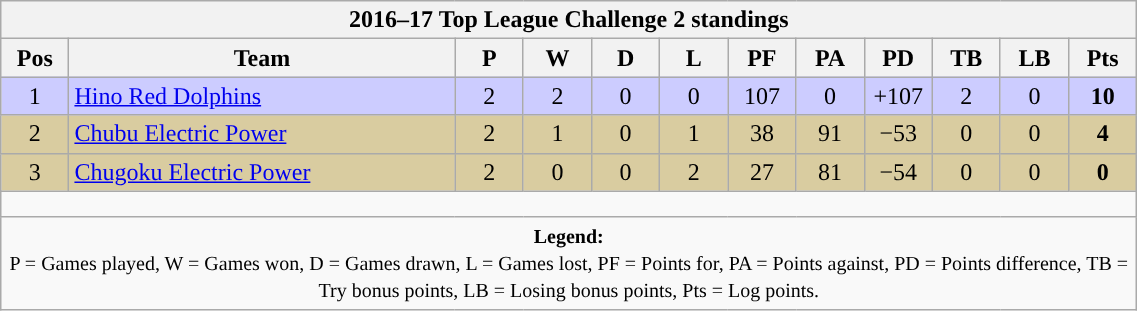<table class="wikitable" style="text-align:center; font-size:100%; width:60%;">
<tr>
<th colspan="100%" cellpadding="0" cellspacing="0"><strong>2016–17 Top League Challenge 2 standings</strong></th>
</tr>
<tr>
<th style="width:6%;">Pos</th>
<th style="width:34%;">Team</th>
<th style="width:6%;">P</th>
<th style="width:6%;">W</th>
<th style="width:6%;">D</th>
<th style="width:6%;">L</th>
<th style="width:6%;">PF</th>
<th style="width:6%;">PA</th>
<th style="width:6%;">PD</th>
<th style="width:6%;">TB</th>
<th style="width:6%;">LB</th>
<th style="width:6%;">Pts<br></th>
</tr>
<tr style="background:#CCCCFF;">
<td>1</td>
<td style="text-align:left;"><a href='#'>Hino Red Dolphins</a></td>
<td>2</td>
<td>2</td>
<td>0</td>
<td>0</td>
<td>107</td>
<td>0</td>
<td>+107</td>
<td>2</td>
<td>0</td>
<td><strong>10</strong></td>
</tr>
<tr style="background:#D9CCA0;">
<td>2</td>
<td style="text-align:left;"><a href='#'>Chubu Electric Power</a></td>
<td>2</td>
<td>1</td>
<td>0</td>
<td>1</td>
<td>38</td>
<td>91</td>
<td>−53</td>
<td>0</td>
<td>0</td>
<td><strong>4</strong></td>
</tr>
<tr style="background:#D9CCA0;">
<td>3</td>
<td style="text-align:left;"><a href='#'>Chugoku Electric Power</a></td>
<td>2</td>
<td>0</td>
<td>0</td>
<td>2</td>
<td>27</td>
<td>81</td>
<td>−54</td>
<td>0</td>
<td>0</td>
<td><strong>0</strong></td>
</tr>
<tr>
<td colspan="100%" style="height:10px;"></td>
</tr>
<tr>
<td colspan="100%"><small><strong>Legend:</strong> <br> P = Games played, W = Games won, D = Games drawn, L = Games lost, PF = Points for, PA = Points against, PD = Points difference, TB = Try bonus points, LB = Losing bonus points, Pts = Log points.</small></td>
</tr>
</table>
